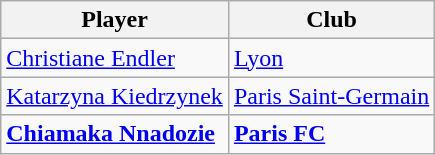<table class="wikitable">
<tr>
<th>Player</th>
<th>Club</th>
</tr>
<tr>
<td> <a href='#'>Christiane Endler</a></td>
<td><a href='#'>Lyon</a></td>
</tr>
<tr>
<td> <a href='#'>Katarzyna Kiedrzynek</a></td>
<td><a href='#'>Paris Saint-Germain</a></td>
</tr>
<tr>
<td> <strong><a href='#'>Chiamaka Nnadozie</a></strong></td>
<td><strong><a href='#'>Paris FC</a></strong></td>
</tr>
</table>
